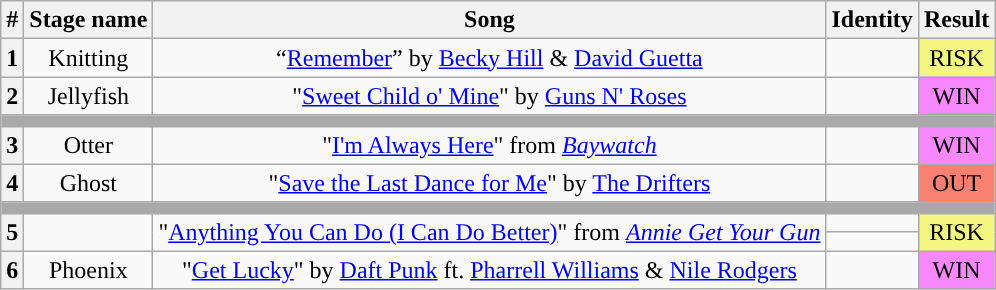<table class="wikitable plainrowheaders" style="text-align: center;">
<tr>
<th>#</th>
<th>Stage name</th>
<th>Song</th>
<th>Identity</th>
<th>Result</th>
</tr>
<tr>
<th>1</th>
<td>Knitting</td>
<td>“<a href='#'>Remember</a>” by <a href='#'>Becky Hill</a> & <a href='#'>David Guetta</a></td>
<td></td>
<td bgcolor="#F3F781">RISK</td>
</tr>
<tr>
<th>2</th>
<td>Jellyfish</td>
<td>"<a href='#'>Sweet Child o' Mine</a>" by <a href='#'>Guns N' Roses</a></td>
<td></td>
<td bgcolor=#F888FD>WIN</td>
</tr>
<tr>
<td colspan="5" style="background:darkgray"></td>
</tr>
<tr>
<th>3</th>
<td>Otter</td>
<td>"<a href='#'>I'm Always Here</a>" from <em><a href='#'>Baywatch</a></em></td>
<td></td>
<td bgcolor=#F888FD>WIN</td>
</tr>
<tr>
<th>4</th>
<td>Ghost</td>
<td>"<a href='#'>Save the Last Dance for Me</a>" by <a href='#'>The Drifters</a></td>
<td></td>
<td bgcolor=" salmon">OUT</td>
</tr>
<tr>
<td colspan="5" style="background:darkgray"></td>
</tr>
<tr>
<th rowspan=2>5</th>
<td rowspan=2></td>
<td rowspan=2>"<a href='#'>Anything You Can Do (I Can Do Better)</a>" from <em><a href='#'>Annie Get Your Gun</a></em></td>
<td></td>
<td rowspan=2 bgcolor=#F3F781>RISK</td>
</tr>
<tr>
<td></td>
</tr>
<tr>
<th>6</th>
<td>Phoenix</td>
<td>"<a href='#'>Get Lucky</a>" by <a href='#'>Daft Punk</a> ft. <a href='#'>Pharrell Williams</a> & <a href='#'>Nile Rodgers</a></td>
<td></td>
<td rowspan=2 bgcolor =#F888FD>WIN</td>
</tr>
</table>
